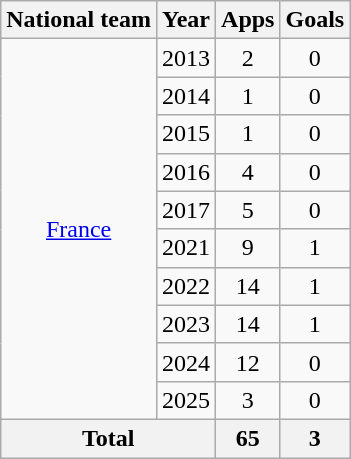<table class="wikitable" style="text-align:center">
<tr>
<th>National team</th>
<th>Year</th>
<th>Apps</th>
<th>Goals</th>
</tr>
<tr>
<td rowspan=10><a href='#'>France</a></td>
<td>2013</td>
<td>2</td>
<td>0</td>
</tr>
<tr>
<td>2014</td>
<td>1</td>
<td>0</td>
</tr>
<tr>
<td>2015</td>
<td>1</td>
<td>0</td>
</tr>
<tr>
<td>2016</td>
<td>4</td>
<td>0</td>
</tr>
<tr>
<td>2017</td>
<td>5</td>
<td>0</td>
</tr>
<tr>
<td>2021</td>
<td>9</td>
<td>1</td>
</tr>
<tr>
<td>2022</td>
<td>14</td>
<td>1</td>
</tr>
<tr>
<td>2023</td>
<td>14</td>
<td>1</td>
</tr>
<tr>
<td>2024</td>
<td>12</td>
<td>0</td>
</tr>
<tr>
<td>2025</td>
<td>3</td>
<td>0</td>
</tr>
<tr>
<th colspan=2>Total</th>
<th>65</th>
<th>3</th>
</tr>
</table>
